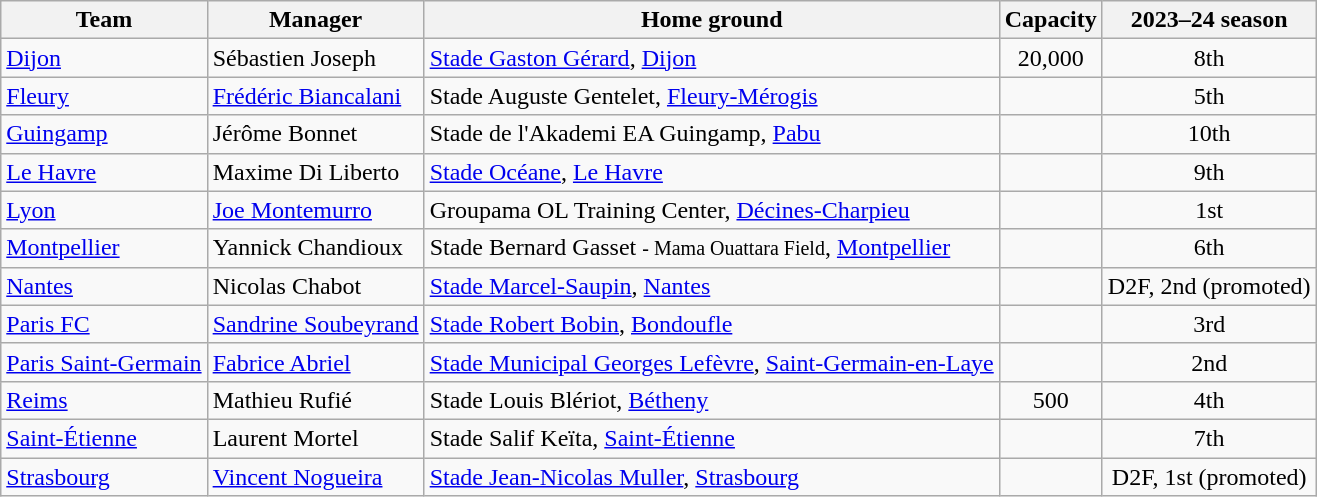<table class="wikitable sortable">
<tr>
<th>Team</th>
<th>Manager</th>
<th>Home ground</th>
<th>Capacity</th>
<th data-sort-type=number>2023–24 season</th>
</tr>
<tr>
<td><a href='#'>Dijon</a></td>
<td>Sébastien Joseph</td>
<td><a href='#'>Stade Gaston Gérard</a>, <a href='#'>Dijon</a></td>
<td align="center">20,000</td>
<td align="center">8th</td>
</tr>
<tr>
<td><a href='#'>Fleury</a></td>
<td><a href='#'>Frédéric Biancalani</a></td>
<td>Stade Auguste Gentelet, <a href='#'>Fleury-Mérogis</a></td>
<td align="center"></td>
<td align="center">5th</td>
</tr>
<tr>
<td><a href='#'>Guingamp</a></td>
<td>Jérôme Bonnet</td>
<td>Stade de l'Akademi EA Guingamp, <a href='#'>Pabu</a></td>
<td align="center"></td>
<td align="center">10th</td>
</tr>
<tr>
<td><a href='#'>Le Havre</a></td>
<td>Maxime Di Liberto</td>
<td><a href='#'>Stade Océane</a>, <a href='#'>Le Havre</a></td>
<td align="center"></td>
<td align="center">9th</td>
</tr>
<tr>
<td><a href='#'>Lyon</a></td>
<td><a href='#'>Joe Montemurro</a></td>
<td>Groupama OL Training Center, <a href='#'>Décines-Charpieu</a></td>
<td align="center"></td>
<td align="center">1st</td>
</tr>
<tr>
<td><a href='#'>Montpellier</a></td>
<td>Yannick Chandioux</td>
<td>Stade Bernard Gasset <small>- Mama Ouattara Field</small>, <a href='#'>Montpellier</a></td>
<td align="center"></td>
<td align="center">6th</td>
</tr>
<tr>
<td><a href='#'>Nantes</a></td>
<td>Nicolas Chabot</td>
<td><a href='#'>Stade Marcel-Saupin</a>, <a href='#'>Nantes</a></td>
<td align="center"></td>
<td align="center">D2F, 2nd (promoted)</td>
</tr>
<tr>
<td><a href='#'>Paris FC</a></td>
<td><a href='#'>Sandrine Soubeyrand</a></td>
<td><a href='#'>Stade Robert Bobin</a>, <a href='#'>Bondoufle</a></td>
<td align="center"></td>
<td align="center">3rd</td>
</tr>
<tr>
<td><a href='#'>Paris Saint-Germain</a></td>
<td><a href='#'>Fabrice Abriel</a></td>
<td><a href='#'>Stade Municipal Georges Lefèvre</a>, <a href='#'>Saint-Germain-en-Laye</a></td>
<td align="center"></td>
<td align="center">2nd</td>
</tr>
<tr>
<td><a href='#'>Reims</a></td>
<td>Mathieu Rufié</td>
<td>Stade Louis Blériot, <a href='#'>Bétheny</a></td>
<td align="center">500</td>
<td align="center">4th</td>
</tr>
<tr>
<td><a href='#'>Saint-Étienne</a></td>
<td>Laurent Mortel</td>
<td>Stade Salif Keïta, <a href='#'>Saint-Étienne</a></td>
<td align="center"></td>
<td align="center">7th</td>
</tr>
<tr>
<td><a href='#'>Strasbourg</a></td>
<td><a href='#'>Vincent Nogueira</a></td>
<td><a href='#'>Stade Jean-Nicolas Muller</a>, <a href='#'>Strasbourg</a></td>
<td align="center"></td>
<td align="center">D2F, 1st (promoted)</td>
</tr>
</table>
